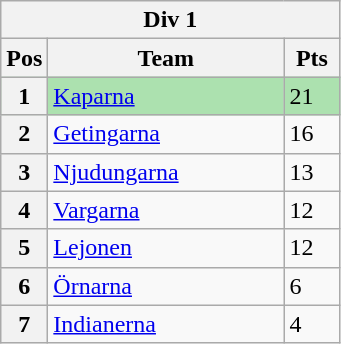<table class="wikitable">
<tr>
<th colspan="3">Div 1</th>
</tr>
<tr>
<th width=20>Pos</th>
<th width=150>Team</th>
<th width=30>Pts</th>
</tr>
<tr style="background:#ACE1AF;">
<th>1</th>
<td><a href='#'>Kaparna</a></td>
<td>21</td>
</tr>
<tr>
<th>2</th>
<td><a href='#'>Getingarna</a></td>
<td>16</td>
</tr>
<tr>
<th>3</th>
<td><a href='#'>Njudungarna</a></td>
<td>13</td>
</tr>
<tr>
<th>4</th>
<td><a href='#'>Vargarna</a></td>
<td>12</td>
</tr>
<tr>
<th>5</th>
<td><a href='#'>Lejonen</a></td>
<td>12</td>
</tr>
<tr>
<th>6</th>
<td><a href='#'>Örnarna</a></td>
<td>6</td>
</tr>
<tr>
<th>7</th>
<td><a href='#'>Indianerna</a></td>
<td>4</td>
</tr>
</table>
